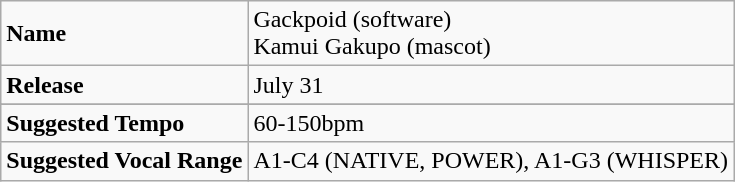<table class="wikitable">
<tr>
<td><strong>Name</strong></td>
<td>Gackpoid (software) <br>Kamui Gakupo (mascot)</td>
</tr>
<tr>
<td><strong>Release</strong></td>
<td>July 31</td>
</tr>
<tr>
</tr>
<tr>
<td><strong>Suggested Tempo</strong></td>
<td>60-150bpm</td>
</tr>
<tr>
<td><strong>Suggested Vocal Range</strong></td>
<td>A1-C4 (NATIVE, POWER), A1-G3 (WHISPER)</td>
</tr>
</table>
